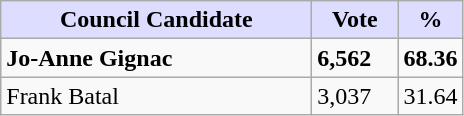<table class="wikitable sortable">
<tr>
<th style="background:#ddf; width:200px;">Council Candidate</th>
<th style="background:#ddf; width:50px;">Vote</th>
<th style="background:#ddf; width:30px;">%</th>
</tr>
<tr>
<td><strong>Jo-Anne Gignac</strong></td>
<td><strong>6,562</strong></td>
<td><strong>68.36</strong></td>
</tr>
<tr>
<td>Frank Batal</td>
<td>3,037</td>
<td>31.64</td>
</tr>
</table>
